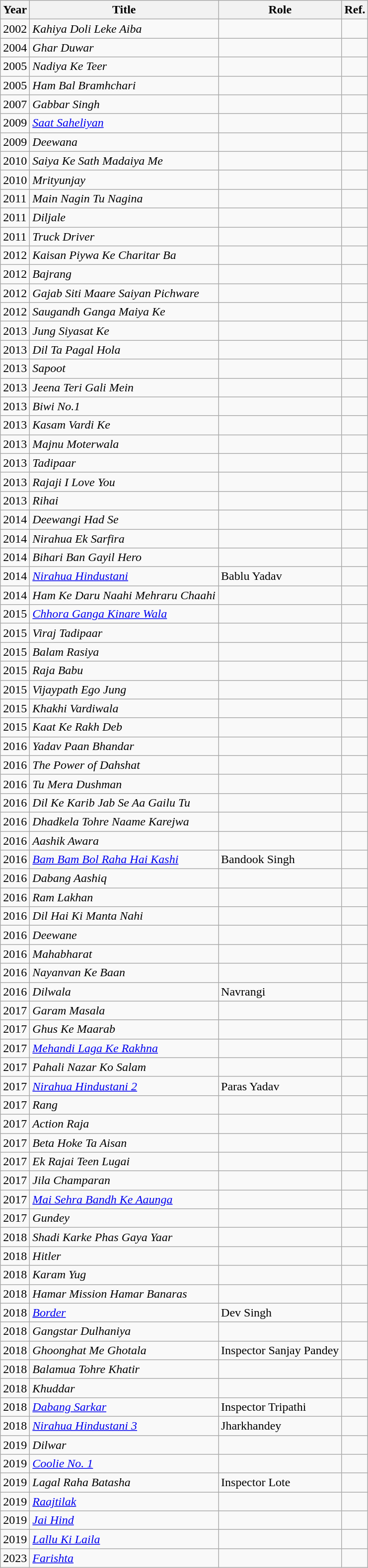<table class="wikitable sortable">
<tr>
<th>Year</th>
<th>Title</th>
<th>Role</th>
<th>Ref.</th>
</tr>
<tr>
<td>2002</td>
<td><em>Kahiya Doli Leke Aiba</em></td>
<td></td>
<td></td>
</tr>
<tr>
<td>2004</td>
<td><em>Ghar Duwar</em></td>
<td></td>
<td></td>
</tr>
<tr>
<td>2005</td>
<td><em>Nadiya Ke Teer</em></td>
<td></td>
<td></td>
</tr>
<tr>
<td>2005</td>
<td><em>Ham Bal Bramhchari</em></td>
<td></td>
<td></td>
</tr>
<tr>
<td>2007</td>
<td><em>Gabbar Singh</em></td>
<td></td>
<td></td>
</tr>
<tr>
<td>2009</td>
<td><em><a href='#'>Saat Saheliyan</a></em></td>
<td></td>
<td></td>
</tr>
<tr>
<td>2009</td>
<td><em>Deewana</em></td>
<td></td>
<td></td>
</tr>
<tr>
<td>2010</td>
<td><em>Saiya Ke Sath Madaiya Me</em></td>
<td></td>
<td></td>
</tr>
<tr>
<td>2010</td>
<td><em>Mrityunjay</em></td>
<td></td>
<td></td>
</tr>
<tr>
<td>2011</td>
<td><em>Main Nagin Tu Nagina</em></td>
<td></td>
<td></td>
</tr>
<tr>
<td>2011</td>
<td><em> Diljale</em></td>
<td></td>
<td></td>
</tr>
<tr>
<td>2011</td>
<td><em>Truck Driver</em></td>
<td></td>
<td></td>
</tr>
<tr>
<td>2012</td>
<td><em>Kaisan Piywa Ke Charitar Ba</em></td>
<td></td>
<td></td>
</tr>
<tr>
<td>2012</td>
<td><em>Bajrang</em></td>
<td></td>
<td></td>
</tr>
<tr>
<td>2012</td>
<td><em>Gajab Siti Maare Saiyan Pichware</em></td>
<td></td>
<td></td>
</tr>
<tr>
<td>2012</td>
<td><em>Saugandh Ganga Maiya Ke</em></td>
<td></td>
<td></td>
</tr>
<tr>
<td>2013</td>
<td><em>Jung Siyasat Ke</em></td>
<td></td>
<td></td>
</tr>
<tr>
<td>2013</td>
<td><em>Dil Ta Pagal Hola</em></td>
<td></td>
<td></td>
</tr>
<tr>
<td>2013</td>
<td><em>Sapoot</em></td>
<td></td>
<td></td>
</tr>
<tr>
<td>2013</td>
<td><em>Jeena Teri Gali Mein</em></td>
<td></td>
<td></td>
</tr>
<tr>
<td>2013</td>
<td><em>Biwi No.1</em></td>
<td></td>
<td></td>
</tr>
<tr>
<td>2013</td>
<td><em>Kasam Vardi Ke</em></td>
<td></td>
<td></td>
</tr>
<tr>
<td>2013</td>
<td><em>Majnu Moterwala</em></td>
<td></td>
<td></td>
</tr>
<tr>
<td>2013</td>
<td><em>Tadipaar</em></td>
<td></td>
<td></td>
</tr>
<tr>
<td>2013</td>
<td><em>Rajaji I Love You</em></td>
<td></td>
<td></td>
</tr>
<tr>
<td>2013</td>
<td><em>Rihai</em></td>
<td></td>
<td></td>
</tr>
<tr>
<td>2014</td>
<td><em>Deewangi Had Se</em></td>
<td></td>
<td></td>
</tr>
<tr>
<td>2014</td>
<td><em>Nirahua Ek Sarfira</em></td>
<td></td>
<td></td>
</tr>
<tr>
<td>2014</td>
<td><em>Bihari Ban Gayil Hero</em></td>
<td></td>
<td></td>
</tr>
<tr>
<td>2014</td>
<td><em><a href='#'>Nirahua Hindustani</a></em></td>
<td>Bablu Yadav</td>
<td></td>
</tr>
<tr>
<td>2014</td>
<td><em>Ham Ke Daru Naahi Mehraru Chaahi</em></td>
<td></td>
<td></td>
</tr>
<tr>
<td>2015</td>
<td><em><a href='#'>Chhora Ganga Kinare Wala</a></em></td>
<td></td>
<td></td>
</tr>
<tr>
<td>2015</td>
<td><em>Viraj Tadipaar</em></td>
<td></td>
<td></td>
</tr>
<tr>
<td>2015</td>
<td><em>Balam Rasiya</em></td>
<td></td>
<td></td>
</tr>
<tr>
<td>2015</td>
<td><em>Raja Babu</em></td>
<td></td>
<td></td>
</tr>
<tr>
<td>2015</td>
<td><em>Vijaypath Ego Jung</em></td>
<td></td>
<td></td>
</tr>
<tr>
<td>2015</td>
<td><em>Khakhi Vardiwala</em></td>
<td></td>
<td></td>
</tr>
<tr>
<td>2015</td>
<td><em>Kaat Ke Rakh Deb</em></td>
<td></td>
<td></td>
</tr>
<tr>
<td>2016</td>
<td><em>Yadav Paan Bhandar</em></td>
<td></td>
<td></td>
</tr>
<tr>
<td>2016</td>
<td><em>The Power of Dahshat</em></td>
<td></td>
<td></td>
</tr>
<tr>
<td>2016</td>
<td><em>Tu Mera Dushman</em></td>
<td></td>
<td></td>
</tr>
<tr>
<td>2016</td>
<td><em>Dil Ke Karib Jab Se Aa Gailu Tu</em></td>
<td></td>
<td></td>
</tr>
<tr>
<td>2016</td>
<td><em>Dhadkela Tohre Naame Karejwa</em></td>
<td></td>
<td></td>
</tr>
<tr>
<td>2016</td>
<td><em>Aashik Awara</em></td>
<td></td>
<td></td>
</tr>
<tr>
<td>2016</td>
<td><em><a href='#'>Bam Bam Bol Raha Hai Kashi</a></em></td>
<td>Bandook Singh</td>
<td></td>
</tr>
<tr>
<td>2016</td>
<td><em>Dabang Aashiq</em></td>
<td></td>
<td></td>
</tr>
<tr>
<td>2016</td>
<td><em>Ram Lakhan</em></td>
<td></td>
<td></td>
</tr>
<tr>
<td>2016</td>
<td><em>Dil Hai Ki Manta Nahi</em></td>
<td></td>
<td></td>
</tr>
<tr>
<td>2016</td>
<td><em>Deewane</em></td>
<td></td>
<td></td>
</tr>
<tr>
<td>2016</td>
<td><em>Mahabharat</em></td>
<td></td>
<td></td>
</tr>
<tr>
<td>2016</td>
<td><em>Nayanvan Ke Baan</em></td>
<td></td>
<td></td>
</tr>
<tr>
<td>2016</td>
<td><em>Dilwala</em></td>
<td>Navrangi</td>
<td></td>
</tr>
<tr>
<td>2017</td>
<td><em>Garam Masala</em></td>
<td></td>
<td></td>
</tr>
<tr>
<td>2017</td>
<td><em>Ghus Ke Maarab</em></td>
<td></td>
<td></td>
</tr>
<tr>
<td>2017</td>
<td><em><a href='#'>Mehandi Laga Ke Rakhna</a></em></td>
<td></td>
<td></td>
</tr>
<tr>
<td>2017</td>
<td><em>Pahali Nazar Ko Salam</em></td>
<td></td>
<td></td>
</tr>
<tr>
<td>2017</td>
<td><em><a href='#'>Nirahua Hindustani 2</a></em></td>
<td>Paras Yadav</td>
<td></td>
</tr>
<tr>
<td>2017</td>
<td><em>Rang</em></td>
<td></td>
<td></td>
</tr>
<tr>
<td>2017</td>
<td><em>Action Raja</em></td>
<td></td>
<td></td>
</tr>
<tr>
<td>2017</td>
<td><em>Beta Hoke Ta Aisan</em></td>
<td></td>
<td></td>
</tr>
<tr>
<td>2017</td>
<td><em>Ek Rajai Teen Lugai</em></td>
<td></td>
<td></td>
</tr>
<tr>
<td>2017</td>
<td><em>Jila Champaran</em></td>
<td></td>
<td></td>
</tr>
<tr>
<td>2017</td>
<td><em><a href='#'>Mai Sehra Bandh Ke Aaunga</a></em></td>
<td></td>
<td></td>
</tr>
<tr>
<td>2017</td>
<td><em>Gundey</em></td>
<td></td>
<td></td>
</tr>
<tr>
<td>2018</td>
<td><em>Shadi Karke Phas Gaya Yaar</em></td>
<td></td>
<td></td>
</tr>
<tr>
<td>2018</td>
<td><em>Hitler</em></td>
<td></td>
<td></td>
</tr>
<tr>
<td>2018</td>
<td><em>Karam Yug</em></td>
<td></td>
<td></td>
</tr>
<tr>
<td>2018</td>
<td><em>Hamar Mission Hamar Banaras</em></td>
<td></td>
<td></td>
</tr>
<tr>
<td>2018</td>
<td><em><a href='#'>Border</a></em></td>
<td>Dev Singh</td>
<td></td>
</tr>
<tr>
<td>2018</td>
<td><em>Gangstar Dulhaniya</em></td>
<td></td>
<td></td>
</tr>
<tr>
<td>2018</td>
<td><em>Ghoonghat Me Ghotala</em></td>
<td>Inspector Sanjay Pandey</td>
<td></td>
</tr>
<tr>
<td>2018</td>
<td><em>Balamua Tohre Khatir</em></td>
<td></td>
<td></td>
</tr>
<tr>
<td>2018</td>
<td><em> Khuddar</em></td>
<td></td>
<td></td>
</tr>
<tr>
<td>2018</td>
<td><em> <a href='#'>Dabang Sarkar</a></em></td>
<td>Inspector Tripathi</td>
<td></td>
</tr>
<tr>
<td>2018</td>
<td><em><a href='#'>Nirahua Hindustani 3</a></em></td>
<td>Jharkhandey</td>
<td></td>
</tr>
<tr>
<td>2019</td>
<td><em>Dilwar</em></td>
<td></td>
<td></td>
</tr>
<tr>
<td>2019</td>
<td><em><a href='#'>Coolie No. 1</a></em></td>
<td></td>
<td></td>
</tr>
<tr>
<td>2019</td>
<td><em>Lagal Raha Batasha</em></td>
<td>Inspector Lote</td>
<td></td>
</tr>
<tr>
<td>2019</td>
<td><em><a href='#'>Raajtilak</a></em></td>
<td></td>
<td></td>
</tr>
<tr>
<td>2019</td>
<td><em><a href='#'>Jai Hind</a></em></td>
<td></td>
<td></td>
</tr>
<tr>
<td>2019</td>
<td><em><a href='#'>Lallu Ki Laila</a></em></td>
<td></td>
<td></td>
</tr>
<tr>
<td>2023</td>
<td><em><a href='#'>Farishta</a></em></td>
<td></td>
<td></td>
</tr>
</table>
